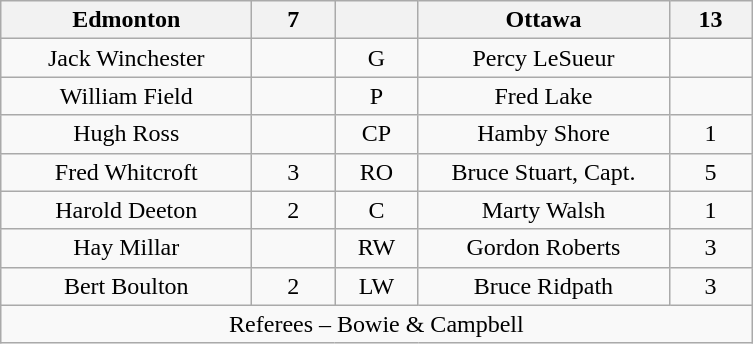<table class="wikitable" style="text-align:center;">
<tr>
<th style="width:10em">Edmonton</th>
<th style="width:3em">7</th>
<th style="width:3em"></th>
<th style="width:10em">Ottawa</th>
<th style="width:3em">13</th>
</tr>
<tr>
<td>Jack Winchester</td>
<td></td>
<td>G</td>
<td>Percy LeSueur</td>
<td></td>
</tr>
<tr>
<td>William Field</td>
<td></td>
<td>P</td>
<td>Fred Lake</td>
<td></td>
</tr>
<tr>
<td>Hugh Ross</td>
<td></td>
<td>CP</td>
<td>Hamby Shore</td>
<td>1</td>
</tr>
<tr>
<td>Fred Whitcroft</td>
<td>3</td>
<td>RO</td>
<td>Bruce Stuart, Capt.</td>
<td>5</td>
</tr>
<tr>
<td>Harold Deeton</td>
<td>2</td>
<td>C</td>
<td>Marty Walsh</td>
<td>1</td>
</tr>
<tr>
<td>Hay Millar</td>
<td></td>
<td>RW</td>
<td>Gordon Roberts</td>
<td>3</td>
</tr>
<tr>
<td>Bert Boulton</td>
<td>2</td>
<td>LW</td>
<td>Bruce Ridpath</td>
<td>3</td>
</tr>
<tr>
<td colspan="5" style="text-align:center;">Referees – Bowie & Campbell</td>
</tr>
</table>
